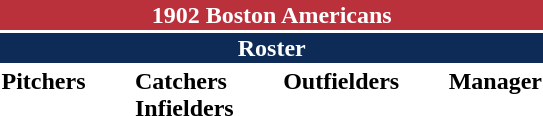<table class="toccolours" style="text-align: left">
<tr>
<th colspan="10" style="background-color: #ba313c; color: white; text-align: center;">1902 Boston Americans</th>
</tr>
<tr>
<td colspan="10" style="background-color: #0d2b56; color: white; text-align: center;"><strong>Roster</strong></td>
</tr>
<tr>
<td valign="top"><strong>Pitchers</strong><br>










</td>
<td width="25px"></td>
<td valign="top"><strong>Catchers</strong><br>

<strong>Infielders</strong>




 
</td>
<td width="25px"></td>
<td valign="top"><strong>Outfielders</strong><br>


</td>
<td width="25px"></td>
<td valign="top"><strong>Manager</strong><br></td>
</tr>
<tr>
</tr>
</table>
